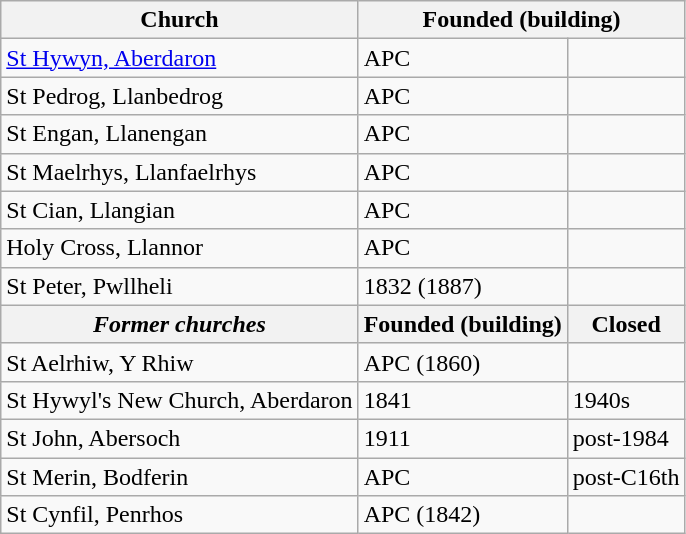<table class="wikitable">
<tr>
<th>Church</th>
<th colspan="2">Founded (building)</th>
</tr>
<tr>
<td><a href='#'>St Hywyn, Aberdaron</a></td>
<td>APC</td>
<td></td>
</tr>
<tr>
<td>St Pedrog, Llanbedrog</td>
<td>APC</td>
<td></td>
</tr>
<tr>
<td>St Engan, Llanengan</td>
<td>APC</td>
<td></td>
</tr>
<tr>
<td>St Maelrhys, Llanfaelrhys</td>
<td>APC</td>
<td></td>
</tr>
<tr>
<td>St Cian, Llangian</td>
<td>APC</td>
<td></td>
</tr>
<tr>
<td>Holy Cross, Llannor</td>
<td>APC</td>
<td></td>
</tr>
<tr>
<td>St Peter, Pwllheli</td>
<td>1832 (1887)</td>
<td></td>
</tr>
<tr>
<th><em>Former churches</em></th>
<th>Founded (building)</th>
<th>Closed</th>
</tr>
<tr>
<td>St Aelrhiw, Y Rhiw</td>
<td>APC (1860)</td>
<td></td>
</tr>
<tr>
<td>St Hywyl's New Church, Aberdaron</td>
<td>1841</td>
<td>1940s</td>
</tr>
<tr>
<td>St John, Abersoch</td>
<td>1911</td>
<td>post-1984</td>
</tr>
<tr>
<td>St Merin, Bodferin</td>
<td>APC</td>
<td>post-C16th</td>
</tr>
<tr>
<td>St Cynfil, Penrhos</td>
<td>APC (1842)</td>
<td></td>
</tr>
</table>
